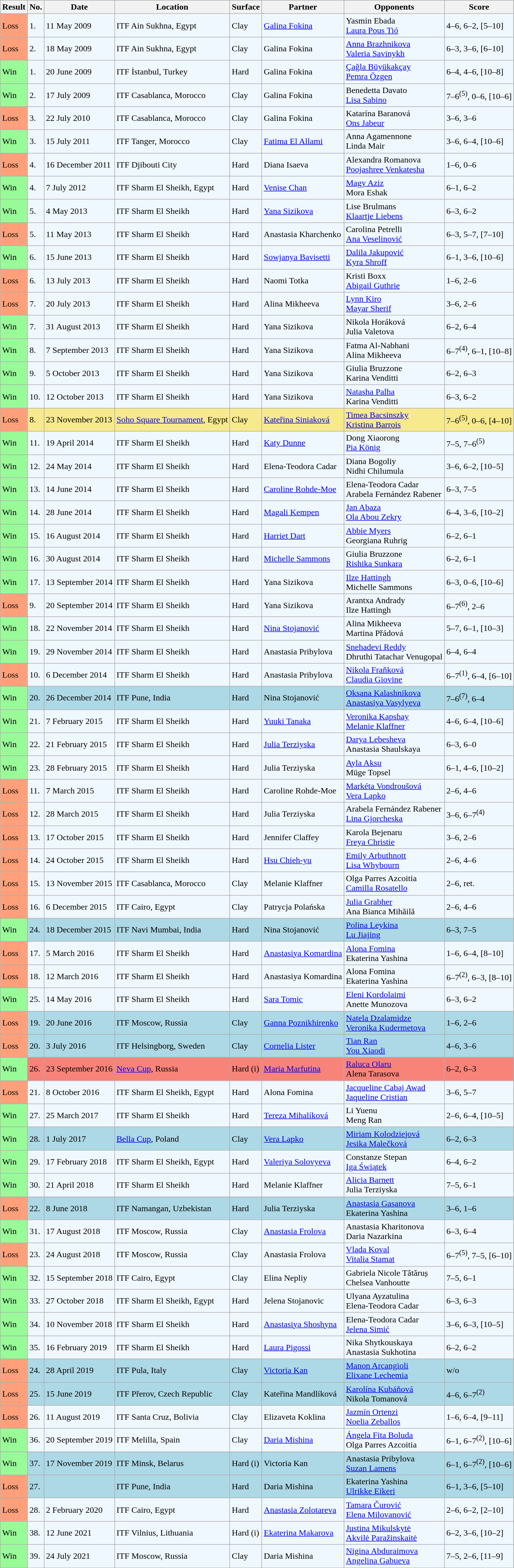<table class="sortable wikitable">
<tr>
<th>Result</th>
<th>No.</th>
<th>Date</th>
<th>Location</th>
<th>Surface</th>
<th>Partner</th>
<th>Opponents</th>
<th class="unsortable">Score</th>
</tr>
<tr style="background:#f0f8ff;">
<td style="background:#ffa07a;">Loss</td>
<td>1.</td>
<td>11 May 2009</td>
<td>ITF Ain Sukhna, Egypt</td>
<td>Clay</td>
<td> <a href='#'>Galina Fokina</a></td>
<td> Yasmin Ebada <br>  <a href='#'>Laura Pous Tió</a></td>
<td>4–6, 6–2, [5–10]</td>
</tr>
<tr style="background:#f0f8ff;">
<td style="background:#ffa07a;">Loss</td>
<td>2.</td>
<td>18 May 2009</td>
<td>ITF Ain Sukhna, Egypt</td>
<td>Clay</td>
<td> Galina Fokina</td>
<td> <a href='#'>Anna Brazhnikova</a> <br>  <a href='#'>Valeria Savinykh</a></td>
<td>6–3, 3–6, [6–10]</td>
</tr>
<tr style="background:#f0f8ff;">
<td style="background:#98fb98;">Win</td>
<td>1.</td>
<td>20 June 2009</td>
<td>ITF İstanbul, Turkey</td>
<td>Hard</td>
<td> Galina Fokina</td>
<td> <a href='#'>Çağla Büyükakçay</a> <br>  <a href='#'>Pemra Özgen</a></td>
<td>6–4, 4–6, [10–8]</td>
</tr>
<tr style="background:#f0f8ff;">
<td style="background:#98fb98;">Win</td>
<td>2.</td>
<td>17 July 2009</td>
<td>ITF Casablanca, Morocco</td>
<td>Clay</td>
<td> Galina Fokina</td>
<td> Benedetta Davato <br>  <a href='#'>Lisa Sabino</a></td>
<td>7–6<sup>(5)</sup>, 0–6, [10–6]</td>
</tr>
<tr style="background:#f0f8ff;">
<td style="background:#ffa07a;">Loss</td>
<td>3.</td>
<td>22 July 2010</td>
<td>ITF Casablanca, Morocco</td>
<td>Clay</td>
<td> Galina Fokina</td>
<td> Katarína Baranová <br>  <a href='#'>Ons Jabeur</a></td>
<td>3–6, 3–6</td>
</tr>
<tr style="background:#f0f8ff;">
<td style="background:#98fb98;">Win</td>
<td>3.</td>
<td>15 July 2011</td>
<td>ITF Tanger, Morocco</td>
<td>Clay</td>
<td> <a href='#'>Fatima El Allami</a></td>
<td> Anna Agamennone <br>  Linda Mair</td>
<td>3–6, 6–4, [10–6]</td>
</tr>
<tr style="background:#f0f8ff;">
<td style="background:#ffa07a;">Loss</td>
<td>4.</td>
<td>16 December 2011</td>
<td>ITF Djibouti City</td>
<td>Hard</td>
<td> Diana Isaeva</td>
<td> Alexandra Romanova <br>  <a href='#'>Poojashree Venkatesha</a></td>
<td>1–6, 0–6</td>
</tr>
<tr style="background:#f0f8ff;">
<td style="background:#98fb98;">Win</td>
<td>4.</td>
<td>7 July 2012</td>
<td>ITF Sharm El Sheikh, Egypt</td>
<td>Hard</td>
<td> <a href='#'>Venise Chan</a></td>
<td> <a href='#'>Magy Aziz</a> <br>  Mora Eshak</td>
<td>6–1, 6–2</td>
</tr>
<tr style="background:#f0f8ff;">
<td style="background:#98fb98;">Win</td>
<td>5.</td>
<td>4 May 2013</td>
<td>ITF Sharm El Sheikh</td>
<td>Hard</td>
<td> <a href='#'>Yana Sizikova</a></td>
<td> Lise Brulmans <br>  <a href='#'>Klaartje Liebens</a></td>
<td>6–3, 6–2</td>
</tr>
<tr style="background:#f0f8ff;">
<td style="background:#ffa07a;">Loss</td>
<td>5.</td>
<td>11 May 2013</td>
<td>ITF Sharm El Sheikh</td>
<td>Hard</td>
<td> Anastasia Kharchenko</td>
<td> Carolina Petrelli <br>  <a href='#'>Ana Veselinović</a></td>
<td>6–3, 5–7, [7–10]</td>
</tr>
<tr style="background:#f0f8ff;">
<td style="background:#98fb98;">Win</td>
<td>6.</td>
<td>15 June 2013</td>
<td>ITF Sharm El Sheikh</td>
<td>Hard</td>
<td> <a href='#'>Sowjanya Bavisetti</a></td>
<td> <a href='#'>Dalila Jakupović</a> <br>  <a href='#'>Kyra Shroff</a></td>
<td>6–1, 3–6, [10–6]</td>
</tr>
<tr style="background:#f0f8ff;">
<td style="background:#ffa07a;">Loss</td>
<td>6.</td>
<td>13 July 2013</td>
<td>ITF Sharm El Sheikh</td>
<td>Hard</td>
<td> Naomi Totka</td>
<td> Kristi Boxx <br>  <a href='#'>Abigail Guthrie</a></td>
<td>1–6, 2–6</td>
</tr>
<tr style="background:#f0f8ff;">
<td style="background:#ffa07a;">Loss</td>
<td>7.</td>
<td>20 July 2013</td>
<td>ITF Sharm El Sheikh</td>
<td>Hard</td>
<td> Alina Mikheeva</td>
<td> <a href='#'>Lynn Kiro</a> <br>  <a href='#'>Mayar Sherif</a></td>
<td>3–6, 2–6</td>
</tr>
<tr style="background:#f0f8ff;">
<td style="background:#98fb98;">Win</td>
<td>7.</td>
<td>31 August 2013</td>
<td>ITF Sharm El Sheikh</td>
<td>Hard</td>
<td> Yana Sizikova</td>
<td> Nikola Horáková <br>  Julia Valetova</td>
<td>6–2, 6–4</td>
</tr>
<tr style="background:#f0f8ff;">
<td style="background:#98fb98;">Win</td>
<td>8.</td>
<td>7 September 2013</td>
<td>ITF Sharm El Sheikh</td>
<td>Hard</td>
<td> Yana Sizikova</td>
<td> Fatma Al-Nabhani <br>  Alina Mikheeva</td>
<td>6–7<sup>(4)</sup>, 6–1, [10–8]</td>
</tr>
<tr style="background:#f0f8ff;">
<td style="background:#98fb98;">Win</td>
<td>9.</td>
<td>5 October 2013</td>
<td>ITF Sharm El Sheikh</td>
<td>Hard</td>
<td> Yana Sizikova</td>
<td> Giulia Bruzzone <br>  Karina Venditti</td>
<td>6–2, 6–3</td>
</tr>
<tr style="background:#f0f8ff;">
<td style="background:#98fb98;">Win</td>
<td>10.</td>
<td>12 October 2013</td>
<td>ITF Sharm El Sheikh</td>
<td>Hard</td>
<td> Yana Sizikova</td>
<td> <a href='#'>Natasha Palha</a> <br>  Karina Venditti</td>
<td>6–3, 6–2</td>
</tr>
<tr style="background:#f7e98e;">
<td style="background:#ffa07a;">Loss</td>
<td>8.</td>
<td>23 November 2013</td>
<td><a href='#'>Soho Square Tournament</a>, Egypt</td>
<td>Clay</td>
<td> <a href='#'>Kateřina Siniaková</a></td>
<td> <a href='#'>Timea Bacsinszky</a> <br>  <a href='#'>Kristina Barrois</a></td>
<td>7–6<sup>(5)</sup>, 0–6, [4–10]</td>
</tr>
<tr style="background:#f0f8ff;">
<td style="background:#98fb98;">Win</td>
<td>11.</td>
<td>19 April 2014</td>
<td>ITF Sharm El Sheikh</td>
<td>Hard</td>
<td> <a href='#'>Katy Dunne</a></td>
<td> Dong Xiaorong <br>  <a href='#'>Pia König</a></td>
<td>7–5, 7–6<sup>(5)</sup></td>
</tr>
<tr style="background:#f0f8ff;">
<td style="background:#98fb98;">Win</td>
<td>12.</td>
<td>24 May 2014</td>
<td>ITF Sharm El Sheikh</td>
<td>Hard</td>
<td> Elena-Teodora Cadar</td>
<td> Diana Bogoliy <br>  Nidhi Chilumula</td>
<td>3–6, 6–2, [10–5]</td>
</tr>
<tr style="background:#f0f8ff;">
<td style="background:#98fb98;">Win</td>
<td>13.</td>
<td>14 June 2014</td>
<td>ITF Sharm El Sheikh</td>
<td>Hard</td>
<td> <a href='#'>Caroline Rohde-Moe</a></td>
<td> Elena-Teodora Cadar <br>  Arabela Fernández Rabener</td>
<td>6–3, 7–5</td>
</tr>
<tr style="background:#f0f8ff;">
<td style="background:#98fb98;">Win</td>
<td>14.</td>
<td>28 June 2014</td>
<td>ITF Sharm El Sheikh</td>
<td>Hard</td>
<td> <a href='#'>Magali Kempen</a></td>
<td> <a href='#'>Jan Abaza</a> <br>  <a href='#'>Ola Abou Zekry</a></td>
<td>6–4, 3–6, [10–2]</td>
</tr>
<tr style="background:#f0f8ff;">
<td style="background:#98fb98;">Win</td>
<td>15.</td>
<td>16 August 2014</td>
<td>ITF Sharm El Sheikh</td>
<td>Hard</td>
<td> <a href='#'>Harriet Dart</a></td>
<td> <a href='#'>Abbie Myers</a> <br>  Georgiana Ruhrig</td>
<td>6–2, 6–1</td>
</tr>
<tr style="background:#f0f8ff;">
<td style="background:#98fb98;">Win</td>
<td>16.</td>
<td>30 August 2014</td>
<td>ITF Sharm El Sheikh</td>
<td>Hard</td>
<td> <a href='#'>Michelle Sammons</a></td>
<td> Giulia Bruzzone <br>  <a href='#'>Rishika Sunkara</a></td>
<td>6–2, 6–1</td>
</tr>
<tr style="background:#f0f8ff;">
<td style="background:#98fb98;">Win</td>
<td>17.</td>
<td>13 September 2014</td>
<td>ITF Sharm El Sheikh</td>
<td>Hard</td>
<td> Yana Sizikova</td>
<td> <a href='#'>Ilze Hattingh</a> <br>  Michelle Sammons</td>
<td>6–3, 0–6, [10–6]</td>
</tr>
<tr style="background:#f0f8ff;">
<td style="background:#ffa07a;">Loss</td>
<td>9.</td>
<td>20 September 2014</td>
<td>ITF Sharm El Sheikh</td>
<td>Hard</td>
<td> Yana Sizikova</td>
<td> Arantxa Andrady <br>  Ilze Hattingh</td>
<td>6–7<sup>(6)</sup>, 2–6</td>
</tr>
<tr style="background:#f0f8ff;">
<td style="background:#98fb98;">Win</td>
<td>18.</td>
<td>22 November 2014</td>
<td>ITF Sharm El Sheikh</td>
<td>Hard</td>
<td> <a href='#'>Nina Stojanović</a></td>
<td> Alina Mikheeva <br>  Martina Přádová</td>
<td>5–7, 6–1, [10–3]</td>
</tr>
<tr style="background:#f0f8ff;">
<td style="background:#98fb98;">Win</td>
<td>19.</td>
<td>29 November 2014</td>
<td>ITF Sharm El Sheikh</td>
<td>Hard</td>
<td> Anastasia Pribylova</td>
<td> <a href='#'>Snehadevi Reddy</a> <br>  Dhruthi Tatachar Venugopal</td>
<td>6–4, 6–4</td>
</tr>
<tr style="background:#f0f8ff;">
<td style="background:#ffa07a;">Loss</td>
<td>10.</td>
<td>6 December 2014</td>
<td>ITF Sharm El Sheikh</td>
<td>Hard</td>
<td> Anastasia Pribylova</td>
<td> <a href='#'>Nikola Fraňková</a> <br>  <a href='#'>Claudia Giovine</a></td>
<td>6–7<sup>(1)</sup>, 6–4, [6–10]</td>
</tr>
<tr style="background:lightblue;">
<td style="background:#98fb98;">Win</td>
<td>20.</td>
<td>26 December 2014</td>
<td>ITF Pune, India</td>
<td>Hard</td>
<td> Nina Stojanović</td>
<td> <a href='#'>Oksana Kalashnikova</a> <br>  <a href='#'>Anastasiya Vasylyeva</a></td>
<td>7–6<sup>(7)</sup>, 6–4</td>
</tr>
<tr style="background:#f0f8ff;">
<td style="background:#98fb98;">Win</td>
<td>21.</td>
<td>7 February 2015</td>
<td>ITF Sharm El Sheikh</td>
<td>Hard</td>
<td> <a href='#'>Yuuki Tanaka</a></td>
<td> <a href='#'>Veronika Kapshay</a> <br>  <a href='#'>Melanie Klaffner</a></td>
<td>4–6, 6–4, [10–6]</td>
</tr>
<tr style="background:#f0f8ff;">
<td style="background:#98fb98;">Win</td>
<td>22.</td>
<td>21 February 2015</td>
<td>ITF Sharm El Sheikh</td>
<td>Hard</td>
<td> <a href='#'>Julia Terziyska</a></td>
<td> <a href='#'>Darya Lebesheva</a> <br>  Anastasia Shaulskaya</td>
<td>6–3, 6–0</td>
</tr>
<tr style="background:#f0f8ff;">
<td style="background:#98fb98;">Win</td>
<td>23.</td>
<td>28 February 2015</td>
<td>ITF Sharm El Sheikh</td>
<td>Hard</td>
<td> Julia Terziyska</td>
<td> <a href='#'>Ayla Aksu</a> <br>  Müge Topsel</td>
<td>6–1, 4–6, [10–2]</td>
</tr>
<tr style="background:#f0f8ff;">
<td style="background:#ffa07a;">Loss</td>
<td>11.</td>
<td>7 March 2015</td>
<td>ITF Sharm El Sheikh</td>
<td>Hard</td>
<td> Caroline Rohde-Moe</td>
<td> <a href='#'>Markéta Vondroušová</a> <br>  <a href='#'>Vera Lapko</a></td>
<td>2–6, 4–6</td>
</tr>
<tr style="background:#f0f8ff;">
<td style="background:#ffa07a;">Loss</td>
<td>12.</td>
<td>28 March 2015</td>
<td>ITF Sharm El Sheikh</td>
<td>Hard</td>
<td> Julia Terziyska</td>
<td> Arabela Fernández Rabener <br>  <a href='#'>Lina Gjorcheska</a></td>
<td>3–6, 6–7<sup>(4)</sup></td>
</tr>
<tr style="background:#f0f8ff;">
<td style="background:#ffa07a;">Loss</td>
<td>13.</td>
<td>17 October 2015</td>
<td>ITF Sharm El Sheikh</td>
<td>Hard</td>
<td> Jennifer Claffey</td>
<td> Karola Bejenaru <br>  <a href='#'>Freya Christie</a></td>
<td>3–6, 2–6</td>
</tr>
<tr style="background:#f0f8ff;">
<td style="background:#ffa07a;">Loss</td>
<td>14.</td>
<td>24 October 2015</td>
<td>ITF Sharm El Sheikh</td>
<td>Hard</td>
<td> <a href='#'>Hsu Chieh-yu</a></td>
<td> <a href='#'>Emily Arbuthnott</a> <br>  <a href='#'>Lisa Whybourn</a></td>
<td>2–6, 4–6</td>
</tr>
<tr style="background:#f0f8ff;">
<td style="background:#ffa07a;">Loss</td>
<td>15.</td>
<td>13 November 2015</td>
<td>ITF Casablanca, Morocco</td>
<td>Clay</td>
<td> Melanie Klaffner</td>
<td> Olga Parres Azcoitia <br>  <a href='#'>Camilla Rosatello</a></td>
<td>2–6, ret.</td>
</tr>
<tr style="background:#f0f8ff;">
<td style="background:#ffa07a;">Loss</td>
<td>16.</td>
<td>6 December 2015</td>
<td>ITF Cairo, Egypt</td>
<td>Clay</td>
<td> Patrycja Polańska</td>
<td> <a href='#'>Julia Grabher</a> <br>  Ana Bianca Mihăilă</td>
<td>2–6, 4–6</td>
</tr>
<tr style="background:lightblue;">
<td style="background:#98fb98;">Win</td>
<td>24.</td>
<td>18 December 2015</td>
<td>ITF Navi Mumbai, India</td>
<td>Hard</td>
<td> Nina Stojanović</td>
<td> <a href='#'>Polina Leykina</a> <br>  <a href='#'>Lu Jiajing</a></td>
<td>6–3, 7–5</td>
</tr>
<tr style="background:#f0f8ff;">
<td style="background:#ffa07a;">Loss</td>
<td>17.</td>
<td>5 March 2016</td>
<td>ITF Sharm El Sheikh</td>
<td>Hard</td>
<td> <a href='#'>Anastasiya Komardina</a></td>
<td> <a href='#'>Alona Fomina</a> <br>  Ekaterina Yashina</td>
<td>1–6, 6–4, [8–10]</td>
</tr>
<tr style="background:#f0f8ff;">
<td style="background:#ffa07a;">Loss</td>
<td>18.</td>
<td>12 March 2016</td>
<td>ITF Sharm El Sheikh</td>
<td>Hard</td>
<td> Anastasiya Komardina</td>
<td> Alona Fomina <br>  Ekaterina Yashina</td>
<td>6–7<sup>(2)</sup>, 6–3, [8–10]</td>
</tr>
<tr style="background:#f0f8ff;">
<td style="background:#98fb98;">Win</td>
<td>25.</td>
<td>14 May 2016</td>
<td>ITF Sharm El Sheikh</td>
<td>Hard</td>
<td> <a href='#'>Sara Tomic</a></td>
<td> <a href='#'>Eleni Kordolaimi</a> <br>  Anette Munozova</td>
<td>6–3, 6–2</td>
</tr>
<tr style="background:lightblue;">
<td style="background:#ffa07a;">Loss</td>
<td>19.</td>
<td>20 June 2016</td>
<td>ITF Moscow, Russia</td>
<td>Clay</td>
<td> <a href='#'>Ganna Poznikhirenko</a></td>
<td> <a href='#'>Natela Dzalamidze</a> <br>  <a href='#'>Veronika Kudermetova</a></td>
<td>1–6, 2–6</td>
</tr>
<tr style="background:lightblue;">
<td style="background:#ffa07a;">Loss</td>
<td>20.</td>
<td>3 July 2016</td>
<td>ITF Helsingborg, Sweden</td>
<td>Clay</td>
<td> <a href='#'>Cornelia Lister</a></td>
<td> <a href='#'>Tian Ran</a> <br>  <a href='#'>You Xiaodi</a></td>
<td>4–6, 3–6</td>
</tr>
<tr style="background:#f88379;">
<td style="background:#98fb98;">Win</td>
<td>26.</td>
<td>23 September 2016</td>
<td><a href='#'>Neva Cup</a>, Russia</td>
<td>Hard (i)</td>
<td> <a href='#'>Maria Marfutina</a></td>
<td> <a href='#'>Raluca Olaru</a> <br>  Alena Tarasova</td>
<td>6–2, 6–3</td>
</tr>
<tr style="background:#f0f8ff;">
<td style="background:#ffa07a;">Loss</td>
<td>21.</td>
<td>8 October 2016</td>
<td>ITF Sharm El Sheikh, Egypt</td>
<td>Hard</td>
<td> Alona Fomina</td>
<td> <a href='#'>Jacqueline Cabaj Awad</a> <br>  <a href='#'>Jaqueline Cristian</a></td>
<td>3–6, 5–7</td>
</tr>
<tr style="background:#f0f8ff;">
<td style="background:#98fb98;">Win</td>
<td>27.</td>
<td>25 March 2017</td>
<td>ITF Sharm El Sheikh</td>
<td>Hard</td>
<td> <a href='#'>Tereza Mihalíková</a></td>
<td> Li Yuenu <br>  Meng Ran</td>
<td>2–6, 6–4, [10–5]</td>
</tr>
<tr style="background:lightblue;">
<td style="background:#98fb98;">Win</td>
<td>28.</td>
<td>1 July 2017</td>
<td><a href='#'>Bella Cup</a>, Poland</td>
<td>Clay</td>
<td> <a href='#'>Vera Lapko</a></td>
<td> <a href='#'>Miriam Kolodziejová</a> <br>  <a href='#'>Jesika Malečková</a></td>
<td>6–2, 6–3</td>
</tr>
<tr style="background:#f0f8ff;">
<td style="background:#98fb98;">Win</td>
<td>29.</td>
<td>17 February 2018</td>
<td>ITF Sharm El Sheikh, Egypt</td>
<td>Hard</td>
<td> <a href='#'>Valeriya Solovyeva</a></td>
<td> Constanze Stepan <br>  <a href='#'>Iga Świątek</a></td>
<td>6–4, 6–2</td>
</tr>
<tr style="background:#f0f8ff;">
<td style="background:#98fb98;">Win</td>
<td>30.</td>
<td>21 April 2018</td>
<td>ITF Sharm El Sheikh</td>
<td>Hard</td>
<td> Melanie Klaffner</td>
<td> <a href='#'>Alicia Barnett</a> <br>  Julia Terziyska</td>
<td>7–5, 6–1</td>
</tr>
<tr style="background:lightblue;">
<td style="background:#ffa07a;">Loss</td>
<td>22.</td>
<td>8 June 2018</td>
<td>ITF Namangan, Uzbekistan</td>
<td>Hard</td>
<td> Julia Terziyska</td>
<td> <a href='#'>Anastasia Gasanova</a> <br>  Ekaterina Yashina</td>
<td>3–6, 1–6</td>
</tr>
<tr style="background:#f0f8ff;">
<td style="background:#98fb98;">Win</td>
<td>31.</td>
<td>17 August 2018</td>
<td>ITF Moscow, Russia</td>
<td>Clay</td>
<td> <a href='#'>Anastasia Frolova</a></td>
<td> Anastasia Kharitonova <br>  Daria Nazarkina</td>
<td>6–3, 6–4</td>
</tr>
<tr style="background:#f0f8ff;">
<td style="background:#ffa07a;">Loss</td>
<td>23.</td>
<td>24 August 2018</td>
<td>ITF Moscow, Russia</td>
<td>Clay</td>
<td> Anastasia Frolova</td>
<td> <a href='#'>Vlada Koval</a> <br>  <a href='#'>Vitalia Stamat</a></td>
<td>6–7<sup>(5)</sup>, 7–5, [6–10]</td>
</tr>
<tr style="background:#f0f8ff;">
<td style="background:#98fb98;">Win</td>
<td>32.</td>
<td>15 September 2018</td>
<td>ITF Cairo, Egypt</td>
<td>Clay</td>
<td> Elina Nepliy</td>
<td> Gabriela Nicole Tătăruș <br>  Chelsea Vanhoutte</td>
<td>7–5, 6–1</td>
</tr>
<tr style="background:#f0f8ff;">
<td style="background:#98fb98;">Win</td>
<td>33.</td>
<td>27 October 2018</td>
<td>ITF Sharm El Sheikh, Egypt</td>
<td>Hard</td>
<td> Jelena Stojanovic</td>
<td> Ulyana Ayzatulina <br>  Elena-Teodora Cadar</td>
<td>6–3, 6–3</td>
</tr>
<tr style="background:#f0f8ff;">
<td style="background:#98fb98;">Win</td>
<td>34.</td>
<td>10 November 2018</td>
<td>ITF Sharm El Sheikh</td>
<td>Hard</td>
<td> <a href='#'>Anastasiya Shoshyna</a></td>
<td> Elena-Teodora Cadar <br>  <a href='#'>Jelena Simić</a></td>
<td>3–6, 6–3, [10–5]</td>
</tr>
<tr style="background:#f0f8ff;">
<td style="background:#98fb98;">Win</td>
<td>35.</td>
<td>16 February 2019</td>
<td>ITF Sharm El Sheikh</td>
<td>Hard</td>
<td> <a href='#'>Laura Pigossi</a></td>
<td> Nika Shytkouskaya <br>  Anastasia Sukhotina</td>
<td>6–2, 6–2</td>
</tr>
<tr style="background:lightblue;">
<td style="background:#ffa07a;">Loss</td>
<td>24.</td>
<td>28 April 2019</td>
<td>ITF Pula, Italy</td>
<td>Clay</td>
<td> <a href='#'>Victoria Kan</a></td>
<td> <a href='#'>Manon Arcangioli</a> <br>  <a href='#'>Elixane Lechemia</a></td>
<td>w/o</td>
</tr>
<tr style="background:lightblue;">
<td style="background:#ffa07a;">Loss</td>
<td>25.</td>
<td>15 June 2019</td>
<td>ITF Přerov, Czech Republic</td>
<td>Clay</td>
<td> Kateřina Mandlíková</td>
<td> <a href='#'>Karolína Kubáňová</a> <br>  Nikola Tomanová</td>
<td>4–6, 6–7<sup>(2)</sup></td>
</tr>
<tr style="background:#f0f8ff;">
<td style="background:#ffa07a;">Loss</td>
<td>26.</td>
<td>11 August 2019</td>
<td>ITF Santa Cruz, Bolivia</td>
<td>Clay</td>
<td> Elizaveta Koklina</td>
<td> <a href='#'>Jazmín Ortenzi</a> <br>  <a href='#'>Noelia Zeballos</a></td>
<td>1–6, 6–4, [9–11]</td>
</tr>
<tr style="background:#f0f8ff;">
<td style="background:#98fb98;">Win</td>
<td>36.</td>
<td>20 September 2019</td>
<td>ITF Melilla, Spain</td>
<td>Clay</td>
<td> <a href='#'>Daria Mishina</a></td>
<td> <a href='#'>Ángela Fita Boluda</a> <br>  Olga Parres Azcoitia</td>
<td>6–1, 6–7<sup>(2)</sup>, [10–6]</td>
</tr>
<tr style="background:lightblue;">
<td style="background:#98fb98;">Win</td>
<td>37.</td>
<td>17 November 2019</td>
<td>ITF Minsk, Belarus</td>
<td>Hard (i)</td>
<td> Victoria Kan</td>
<td> Anastasia Pribylova <br>  <a href='#'>Suzan Lamens</a></td>
<td>6–1, 6–7<sup>(2)</sup>, [10–6]</td>
</tr>
<tr style="background:lightblue;">
<td style="background:#ffa07a;">Loss</td>
<td>27.</td>
<td></td>
<td>ITF Pune, India</td>
<td>Hard</td>
<td> Daria Mishina</td>
<td> Ekaterina Yashina <br>  <a href='#'>Ulrikke Eikeri</a></td>
<td>6–1, 3–6, [5–10]</td>
</tr>
<tr style="background:#f0f8ff;">
<td style="background:#ffa07a;">Loss</td>
<td>28.</td>
<td>2 February 2020</td>
<td>ITF Cairo, Egypt</td>
<td>Hard</td>
<td> <a href='#'>Anastasia Zolotareva</a></td>
<td> <a href='#'>Tamara Čurović</a> <br>  <a href='#'>Elena Milovanović</a></td>
<td>2–6, 6–2, [2–10]</td>
</tr>
<tr style="background:#f0f8ff;">
<td style="background:#98fb98;">Win</td>
<td>38.</td>
<td>12 June 2021</td>
<td>ITF Vilnius, Lithuania</td>
<td>Hard (i)</td>
<td> <a href='#'>Ekaterina Makarova</a></td>
<td> <a href='#'>Justina Mikulskytė</a> <br>  <a href='#'>Akvilė Paražinskaitė</a></td>
<td>6–2, 3–6, [10–2]</td>
</tr>
<tr style="background:#f0f8ff;">
<td style="background:#98fb98;">Win</td>
<td>39.</td>
<td>24 July 2021</td>
<td>ITF Moscow, Russia</td>
<td>Clay</td>
<td> Daria Mishina</td>
<td> <a href='#'>Nigina Abduraimova</a> <br>  <a href='#'>Angelina Gabueva</a></td>
<td>7–5, 2–6, [11–9]</td>
</tr>
</table>
